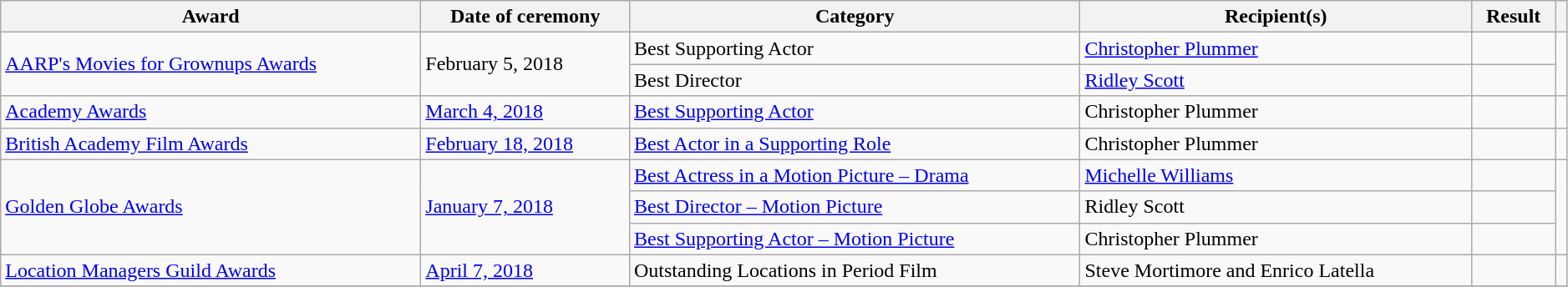<table class="wikitable sortable plainrowheaders" style="width: 99%;">
<tr>
<th scope="col">Award</th>
<th scope="col">Date of ceremony</th>
<th scope="col">Category</th>
<th scope="col">Recipient(s)</th>
<th scope="col">Result</th>
<th scope="col" class="unsortable"></th>
</tr>
<tr>
<td rowspan="2"><a href='#'>AARP's Movies for Grownups Awards</a></td>
<td rowspan="2">February 5, 2018</td>
<td>Best Supporting Actor</td>
<td><a href='#'>Christopher Plummer</a></td>
<td></td>
<td rowspan="2" style="text-align:center;"></td>
</tr>
<tr>
<td>Best Director</td>
<td><a href='#'>Ridley Scott</a></td>
<td></td>
</tr>
<tr>
<td><a href='#'>Academy Awards</a></td>
<td><a href='#'>March 4, 2018</a></td>
<td><a href='#'>Best Supporting Actor</a></td>
<td>Christopher Plummer</td>
<td></td>
<td style="text-align:center;"></td>
</tr>
<tr>
<td><a href='#'>British Academy Film Awards</a></td>
<td><a href='#'>February 18, 2018</a></td>
<td><a href='#'>Best Actor in a Supporting Role</a></td>
<td>Christopher Plummer</td>
<td></td>
<td style="text-align:center;"></td>
</tr>
<tr>
<td rowspan="3"><a href='#'>Golden Globe Awards</a></td>
<td rowspan="3"><a href='#'>January 7, 2018</a></td>
<td><a href='#'>Best Actress in a Motion Picture – Drama</a></td>
<td><a href='#'>Michelle Williams</a></td>
<td></td>
<td rowspan="3" style="text-align:center;"></td>
</tr>
<tr>
<td><a href='#'>Best Director – Motion Picture</a></td>
<td>Ridley Scott</td>
<td></td>
</tr>
<tr>
<td><a href='#'>Best Supporting Actor – Motion Picture</a></td>
<td>Christopher Plummer</td>
<td></td>
</tr>
<tr>
<td><a href='#'>Location Managers Guild Awards</a></td>
<td><a href='#'>April 7, 2018</a></td>
<td>Outstanding Locations in Period Film</td>
<td>Steve Mortimore and Enrico Latella</td>
<td></td>
<td style="text-align:center;"></td>
</tr>
<tr>
</tr>
</table>
